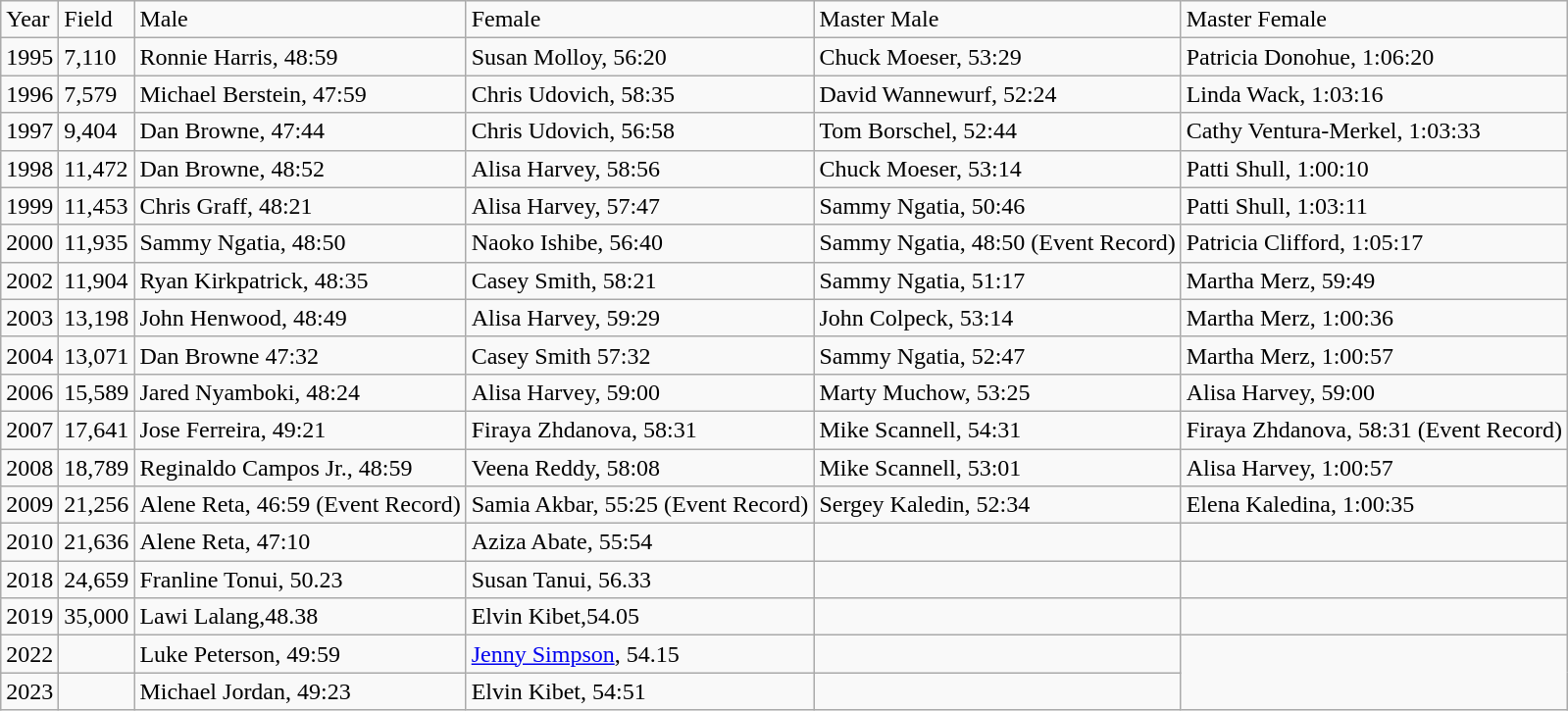<table class="wikitable">
<tr>
<td>Year</td>
<td>Field</td>
<td>Male</td>
<td>Female</td>
<td>Master Male</td>
<td>Master Female</td>
</tr>
<tr>
<td>1995</td>
<td>7,110</td>
<td>Ronnie Harris, 48:59</td>
<td>Susan Molloy, 56:20</td>
<td>Chuck Moeser, 53:29</td>
<td>Patricia Donohue, 1:06:20</td>
</tr>
<tr>
<td>1996</td>
<td>7,579</td>
<td>Michael Berstein, 47:59</td>
<td>Chris Udovich, 58:35</td>
<td>David Wannewurf, 52:24</td>
<td>Linda Wack, 1:03:16</td>
</tr>
<tr>
<td>1997</td>
<td>9,404</td>
<td>Dan Browne, 47:44</td>
<td>Chris Udovich, 56:58</td>
<td>Tom Borschel, 52:44</td>
<td>Cathy Ventura-Merkel, 1:03:33</td>
</tr>
<tr>
<td>1998</td>
<td>11,472</td>
<td>Dan Browne, 48:52</td>
<td>Alisa Harvey, 58:56</td>
<td>Chuck Moeser, 53:14</td>
<td>Patti Shull, 1:00:10</td>
</tr>
<tr>
<td>1999</td>
<td>11,453</td>
<td>Chris Graff, 48:21</td>
<td>Alisa Harvey, 57:47</td>
<td>Sammy Ngatia, 50:46</td>
<td>Patti Shull, 1:03:11</td>
</tr>
<tr>
<td>2000</td>
<td>11,935</td>
<td>Sammy Ngatia, 48:50</td>
<td>Naoko Ishibe, 56:40</td>
<td>Sammy Ngatia, 48:50 (Event Record)</td>
<td>Patricia Clifford, 1:05:17</td>
</tr>
<tr>
<td>2002</td>
<td>11,904</td>
<td>Ryan Kirkpatrick, 48:35</td>
<td>Casey Smith, 58:21</td>
<td>Sammy Ngatia, 51:17</td>
<td>Martha Merz, 59:49</td>
</tr>
<tr>
<td>2003</td>
<td>13,198</td>
<td>John Henwood, 48:49</td>
<td>Alisa Harvey, 59:29</td>
<td>John Colpeck, 53:14</td>
<td>Martha Merz, 1:00:36</td>
</tr>
<tr>
<td>2004</td>
<td>13,071</td>
<td>Dan Browne 47:32</td>
<td>Casey Smith 57:32</td>
<td>Sammy Ngatia, 52:47</td>
<td>Martha Merz, 1:00:57</td>
</tr>
<tr>
<td>2006</td>
<td>15,589</td>
<td>Jared Nyamboki, 48:24</td>
<td>Alisa Harvey, 59:00</td>
<td>Marty Muchow, 53:25</td>
<td>Alisa Harvey, 59:00</td>
</tr>
<tr>
<td>2007</td>
<td>17,641</td>
<td>Jose Ferreira, 49:21</td>
<td>Firaya Zhdanova,  58:31</td>
<td>Mike Scannell, 54:31</td>
<td>Firaya Zhdanova,  58:31 (Event Record)</td>
</tr>
<tr>
<td>2008</td>
<td>18,789</td>
<td>Reginaldo Campos Jr., 48:59</td>
<td>Veena Reddy,  58:08</td>
<td>Mike Scannell, 53:01</td>
<td>Alisa Harvey,  1:00:57</td>
</tr>
<tr>
<td>2009</td>
<td>21,256</td>
<td>Alene Reta, 46:59 (Event Record)</td>
<td>Samia Akbar,  55:25 (Event Record)</td>
<td>Sergey Kaledin, 52:34</td>
<td>Elena Kaledina,  1:00:35</td>
</tr>
<tr>
<td>2010</td>
<td>21,636</td>
<td>Alene Reta, 47:10</td>
<td>Aziza Abate,  55:54</td>
<td></td>
<td></td>
</tr>
<tr>
<td>2018</td>
<td>24,659</td>
<td>Franline Tonui, 50.23</td>
<td>Susan Tanui, 56.33</td>
<td></td>
<td></td>
</tr>
<tr>
<td>2019</td>
<td>35,000</td>
<td>Lawi Lalang,48.38</td>
<td>Elvin Kibet,54.05</td>
<td></td>
<td></td>
</tr>
<tr>
<td>2022</td>
<td></td>
<td>Luke Peterson, 49:59</td>
<td><a href='#'>Jenny Simpson</a>, 54.15</td>
<td></td>
</tr>
<tr>
<td>2023</td>
<td></td>
<td>Michael Jordan, 49:23</td>
<td>Elvin Kibet, 54:51</td>
<td></td>
</tr>
</table>
